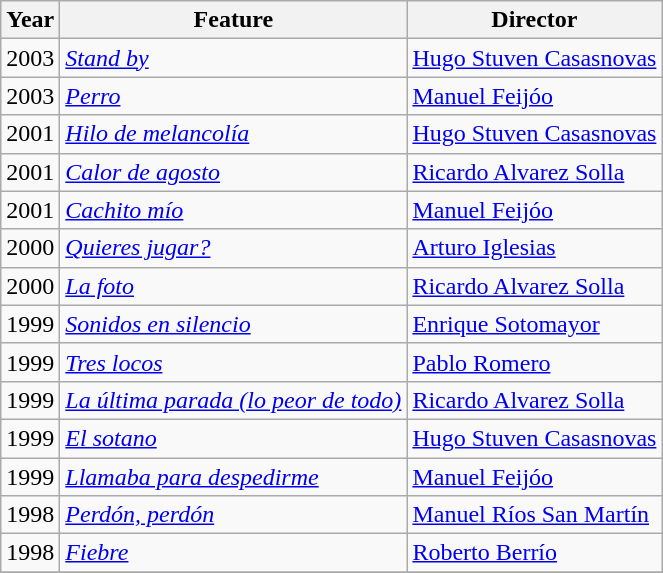<table class="wikitable">
<tr>
<th>Year</th>
<th>Feature</th>
<th>Director</th>
</tr>
<tr>
<td>2003</td>
<td><em><a href='#'>Stand by</a></em></td>
<td><a href='#'>Hugo Stuven Casasnovas</a></td>
</tr>
<tr>
<td>2003</td>
<td><em><a href='#'>Perro</a></em></td>
<td><a href='#'>Manuel Feijóo</a></td>
</tr>
<tr>
<td>2001</td>
<td><em><a href='#'>Hilo de melancolía</a></em></td>
<td><a href='#'>Hugo Stuven Casasnovas</a></td>
</tr>
<tr>
<td>2001</td>
<td><em><a href='#'>Calor de agosto</a></em></td>
<td><a href='#'>Ricardo Alvarez Solla</a></td>
</tr>
<tr>
<td>2001</td>
<td><em><a href='#'>Cachito mío</a></em></td>
<td><a href='#'>Manuel Feijóo</a></td>
</tr>
<tr>
<td>2000</td>
<td><em><a href='#'>Quieres jugar?</a></em></td>
<td><a href='#'>Arturo Iglesias</a></td>
</tr>
<tr>
<td>2000</td>
<td><em><a href='#'>La foto</a></em></td>
<td><a href='#'>Ricardo Alvarez Solla</a></td>
</tr>
<tr>
<td>1999</td>
<td><em><a href='#'>Sonidos en silencio</a></em></td>
<td><a href='#'>Enrique Sotomayor</a></td>
</tr>
<tr>
<td>1999</td>
<td><em><a href='#'>Tres locos</a></em></td>
<td><a href='#'>Pablo Romero</a></td>
</tr>
<tr>
<td>1999</td>
<td><em><a href='#'>La última parada (lo peor de todo)</a></em></td>
<td><a href='#'>Ricardo Alvarez Solla</a></td>
</tr>
<tr>
<td>1999</td>
<td><em><a href='#'>El sotano</a></em></td>
<td><a href='#'>Hugo Stuven Casasnovas</a></td>
</tr>
<tr>
<td>1999</td>
<td><em><a href='#'>Llamaba para despedirme</a></em></td>
<td><a href='#'>Manuel Feijóo</a></td>
</tr>
<tr>
<td>1998</td>
<td><em><a href='#'>Perdón, perdón</a></em></td>
<td><a href='#'>Manuel Ríos San Martín</a></td>
</tr>
<tr>
<td>1998</td>
<td><em><a href='#'>Fiebre</a></em></td>
<td><a href='#'>Roberto Berrío</a></td>
</tr>
<tr>
</tr>
</table>
